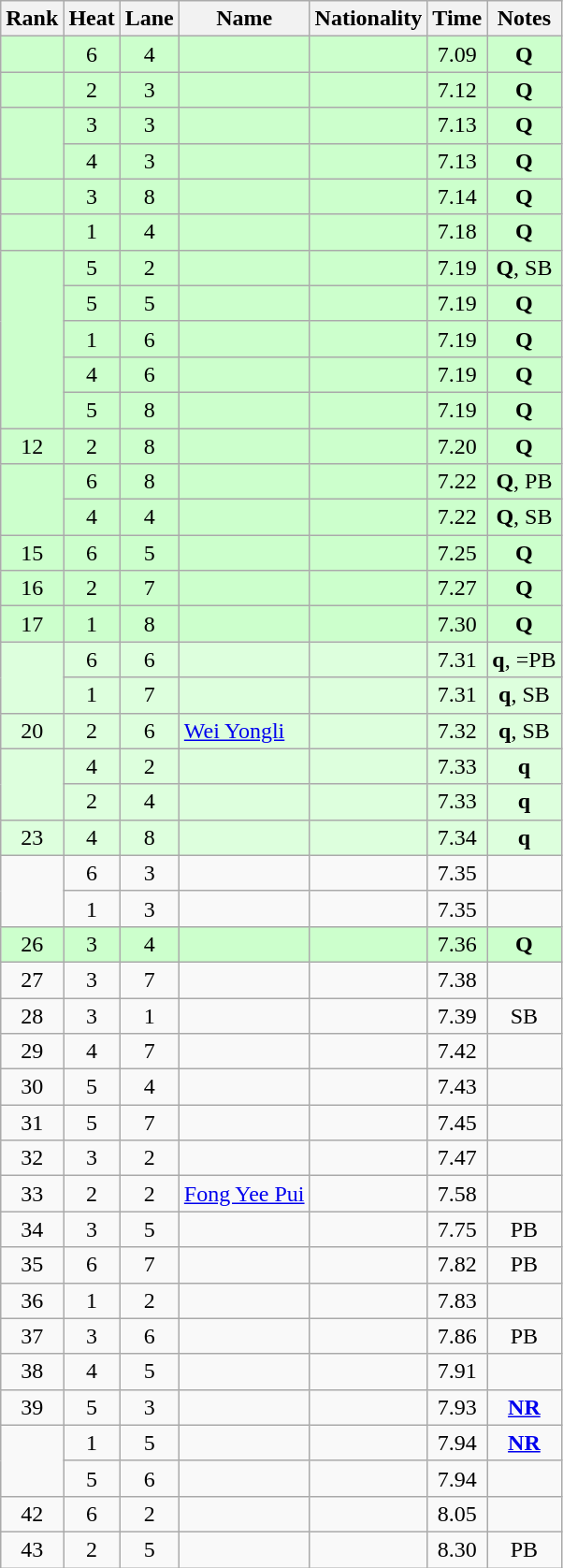<table class="wikitable sortable" style="text-align:center">
<tr>
<th>Rank</th>
<th>Heat</th>
<th>Lane</th>
<th>Name</th>
<th>Nationality</th>
<th>Time</th>
<th>Notes</th>
</tr>
<tr bgcolor=ccffcc>
<td></td>
<td>6</td>
<td>4</td>
<td align=left></td>
<td align=left></td>
<td>7.09</td>
<td><strong>Q</strong></td>
</tr>
<tr bgcolor=ccffcc>
<td></td>
<td>2</td>
<td>3</td>
<td align=left></td>
<td align=left></td>
<td>7.12</td>
<td><strong>Q</strong></td>
</tr>
<tr bgcolor=ccffcc>
<td rowspan=2></td>
<td>3</td>
<td>3</td>
<td align=left></td>
<td align=left></td>
<td>7.13</td>
<td><strong>Q</strong></td>
</tr>
<tr bgcolor=ccffcc>
<td>4</td>
<td>3</td>
<td align=left></td>
<td align=left></td>
<td>7.13</td>
<td><strong>Q</strong></td>
</tr>
<tr bgcolor=ccffcc>
<td></td>
<td>3</td>
<td>8</td>
<td align=left></td>
<td align=left></td>
<td>7.14</td>
<td><strong>Q</strong></td>
</tr>
<tr bgcolor=ccffcc>
<td></td>
<td>1</td>
<td>4</td>
<td align=left></td>
<td align=left></td>
<td>7.18</td>
<td><strong>Q</strong></td>
</tr>
<tr bgcolor=ccffcc>
<td rowspan=5></td>
<td>5</td>
<td>2</td>
<td align=left></td>
<td align=left></td>
<td>7.19</td>
<td><strong>Q</strong>, SB</td>
</tr>
<tr bgcolor=ccffcc>
<td>5</td>
<td>5</td>
<td align=left></td>
<td align=left></td>
<td>7.19</td>
<td><strong>Q</strong></td>
</tr>
<tr bgcolor=ccffcc>
<td>1</td>
<td>6</td>
<td align=left></td>
<td align=left></td>
<td>7.19</td>
<td><strong>Q</strong></td>
</tr>
<tr bgcolor=ccffcc>
<td>4</td>
<td>6</td>
<td align=left></td>
<td align=left></td>
<td>7.19</td>
<td><strong>Q</strong></td>
</tr>
<tr bgcolor=ccffcc>
<td>5</td>
<td>8</td>
<td align=left></td>
<td align=left></td>
<td>7.19</td>
<td><strong>Q</strong></td>
</tr>
<tr bgcolor=ccffcc>
<td>12</td>
<td>2</td>
<td>8</td>
<td align=left></td>
<td align=left></td>
<td>7.20</td>
<td><strong>Q</strong></td>
</tr>
<tr bgcolor=ccffcc>
<td rowspan=2></td>
<td>6</td>
<td>8</td>
<td align=left></td>
<td align=left></td>
<td>7.22</td>
<td><strong>Q</strong>, PB</td>
</tr>
<tr bgcolor=ccffcc>
<td>4</td>
<td>4</td>
<td align=left></td>
<td align=left></td>
<td>7.22</td>
<td><strong>Q</strong>, SB</td>
</tr>
<tr bgcolor=ccffcc>
<td>15</td>
<td>6</td>
<td>5</td>
<td align=left></td>
<td align=left></td>
<td>7.25</td>
<td><strong>Q</strong></td>
</tr>
<tr bgcolor=ccffcc>
<td>16</td>
<td>2</td>
<td>7</td>
<td align=left></td>
<td align=left></td>
<td>7.27</td>
<td><strong>Q</strong></td>
</tr>
<tr bgcolor=ccffcc>
<td>17</td>
<td>1</td>
<td>8</td>
<td align=left></td>
<td align=left></td>
<td>7.30</td>
<td><strong>Q</strong></td>
</tr>
<tr bgcolor=ddffdd>
<td rowspan=2></td>
<td>6</td>
<td>6</td>
<td align=left></td>
<td align=left></td>
<td>7.31</td>
<td><strong>q</strong>, =PB</td>
</tr>
<tr bgcolor=ddffdd>
<td>1</td>
<td>7</td>
<td align=left></td>
<td align=left></td>
<td>7.31</td>
<td><strong>q</strong>, SB</td>
</tr>
<tr bgcolor=ddffdd>
<td>20</td>
<td>2</td>
<td>6</td>
<td align=left><a href='#'>Wei Yongli</a></td>
<td align=left></td>
<td>7.32</td>
<td><strong>q</strong>, SB</td>
</tr>
<tr bgcolor=ddffdd>
<td rowspan=2></td>
<td>4</td>
<td>2</td>
<td align=left></td>
<td align=left></td>
<td>7.33</td>
<td><strong>q</strong></td>
</tr>
<tr bgcolor=ddffdd>
<td>2</td>
<td>4</td>
<td align=left></td>
<td align=left></td>
<td>7.33</td>
<td><strong>q</strong></td>
</tr>
<tr bgcolor=ddffdd>
<td>23</td>
<td>4</td>
<td>8</td>
<td align=left></td>
<td align=left></td>
<td>7.34</td>
<td><strong>q</strong></td>
</tr>
<tr>
<td rowspan=2></td>
<td>6</td>
<td>3</td>
<td align=left></td>
<td align=left></td>
<td>7.35</td>
<td></td>
</tr>
<tr>
<td>1</td>
<td>3</td>
<td align=left></td>
<td align=left></td>
<td>7.35</td>
<td></td>
</tr>
<tr bgcolor=ccffcc>
<td>26</td>
<td>3</td>
<td>4</td>
<td align=left></td>
<td align=left></td>
<td>7.36</td>
<td><strong>Q</strong></td>
</tr>
<tr>
<td>27</td>
<td>3</td>
<td>7</td>
<td align=left></td>
<td align=left></td>
<td>7.38</td>
<td></td>
</tr>
<tr>
<td>28</td>
<td>3</td>
<td>1</td>
<td align=left></td>
<td align=left></td>
<td>7.39</td>
<td>SB</td>
</tr>
<tr>
<td>29</td>
<td>4</td>
<td>7</td>
<td align=left></td>
<td align=left></td>
<td>7.42</td>
<td></td>
</tr>
<tr>
<td>30</td>
<td>5</td>
<td>4</td>
<td align=left></td>
<td align=left></td>
<td>7.43</td>
<td></td>
</tr>
<tr>
<td>31</td>
<td>5</td>
<td>7</td>
<td align=left></td>
<td align=left></td>
<td>7.45</td>
<td></td>
</tr>
<tr>
<td>32</td>
<td>3</td>
<td>2</td>
<td align=left></td>
<td align=left></td>
<td>7.47</td>
<td></td>
</tr>
<tr>
<td>33</td>
<td>2</td>
<td>2</td>
<td align=left><a href='#'>Fong Yee Pui</a></td>
<td align=left></td>
<td>7.58</td>
<td></td>
</tr>
<tr>
<td>34</td>
<td>3</td>
<td>5</td>
<td align=left></td>
<td align=left></td>
<td>7.75</td>
<td>PB</td>
</tr>
<tr>
<td>35</td>
<td>6</td>
<td>7</td>
<td align=left></td>
<td align=left></td>
<td>7.82</td>
<td>PB</td>
</tr>
<tr>
<td>36</td>
<td>1</td>
<td>2</td>
<td align=left></td>
<td align=left></td>
<td>7.83</td>
<td></td>
</tr>
<tr>
<td>37</td>
<td>3</td>
<td>6</td>
<td align=left></td>
<td align=left></td>
<td>7.86</td>
<td>PB</td>
</tr>
<tr>
<td>38</td>
<td>4</td>
<td>5</td>
<td align=left></td>
<td align=left></td>
<td>7.91</td>
<td></td>
</tr>
<tr>
<td>39</td>
<td>5</td>
<td>3</td>
<td align=left></td>
<td align=left></td>
<td>7.93</td>
<td><strong><a href='#'>NR</a></strong></td>
</tr>
<tr>
<td rowspan=2></td>
<td>1</td>
<td>5</td>
<td align=left></td>
<td align=left></td>
<td>7.94</td>
<td><strong><a href='#'>NR</a></strong></td>
</tr>
<tr>
<td>5</td>
<td>6</td>
<td align=left></td>
<td align=left></td>
<td>7.94</td>
<td></td>
</tr>
<tr>
<td>42</td>
<td>6</td>
<td>2</td>
<td align=left></td>
<td align=left></td>
<td>8.05</td>
<td></td>
</tr>
<tr>
<td>43</td>
<td>2</td>
<td>5</td>
<td align=left></td>
<td align=left></td>
<td>8.30</td>
<td>PB</td>
</tr>
</table>
